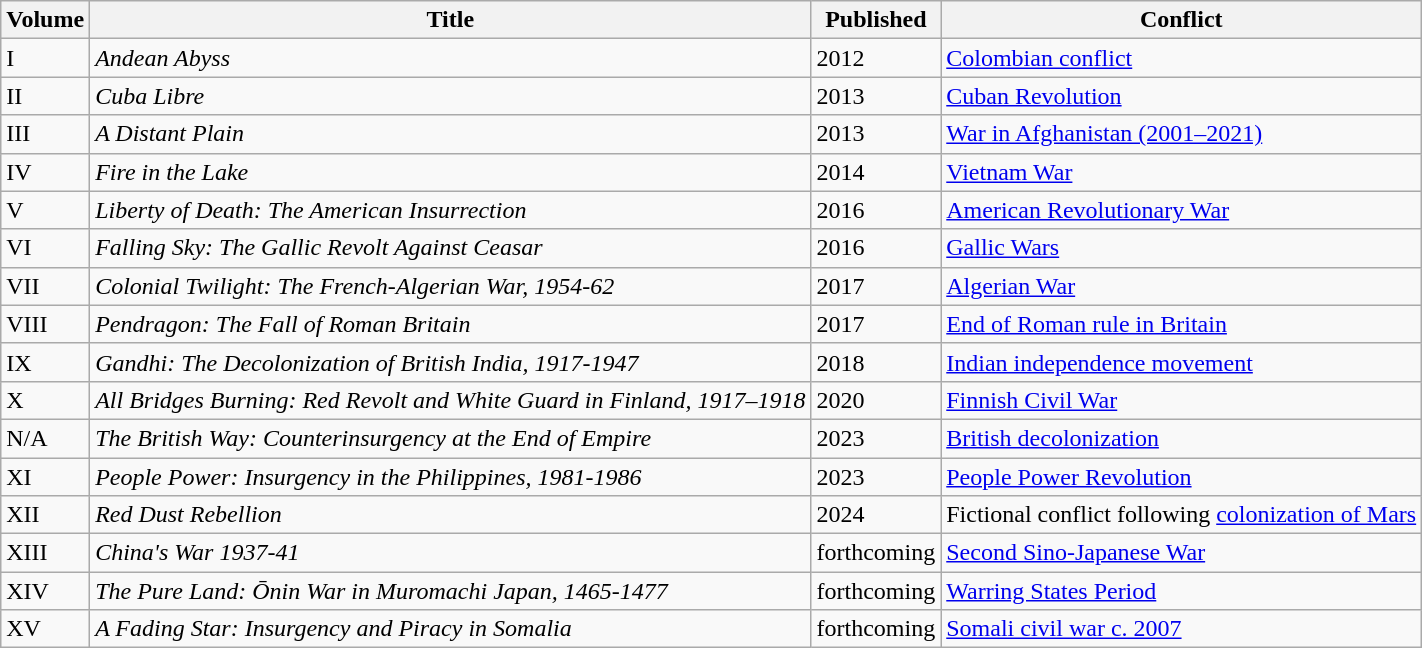<table class="wikitable sortable mw-collapsible">
<tr>
<th>Volume</th>
<th>Title</th>
<th>Published</th>
<th>Conflict</th>
</tr>
<tr>
<td data-sort-value="1">I</td>
<td><em>Andean Abyss</em></td>
<td>2012</td>
<td><a href='#'>Colombian conflict</a></td>
</tr>
<tr>
<td data-sort-value="2">II</td>
<td><em>Cuba Libre</em></td>
<td>2013</td>
<td><a href='#'>Cuban Revolution</a></td>
</tr>
<tr>
<td data-sort-value="3">III</td>
<td><em>A Distant Plain</em></td>
<td>2013</td>
<td><a href='#'>War in Afghanistan (2001–2021)</a></td>
</tr>
<tr>
<td data-sort-value="4">IV</td>
<td><em>Fire in the Lake</em></td>
<td>2014</td>
<td><a href='#'>Vietnam War</a></td>
</tr>
<tr>
<td data-sort-value="5">V</td>
<td><em>Liberty of Death: The American Insurrection</em></td>
<td>2016</td>
<td><a href='#'>American Revolutionary War</a></td>
</tr>
<tr>
<td data-sort-value="6">VI</td>
<td><em>Falling Sky: The Gallic Revolt Against Ceasar</em></td>
<td>2016</td>
<td><a href='#'>Gallic Wars</a></td>
</tr>
<tr>
<td data-sort-value="7">VII</td>
<td><em>Colonial Twilight: The French-Algerian War, 1954-62</em></td>
<td>2017</td>
<td><a href='#'>Algerian War</a></td>
</tr>
<tr>
<td data-sort-value="8">VIII</td>
<td><em>Pendragon: The Fall of Roman Britain</em></td>
<td>2017</td>
<td><a href='#'>End of Roman rule in Britain</a></td>
</tr>
<tr>
<td data-sort-value="9">IX</td>
<td><em>Gandhi: The Decolonization of British India, 1917-1947</em></td>
<td>2018</td>
<td><a href='#'>Indian independence movement</a></td>
</tr>
<tr>
<td data-sort-value="10">X</td>
<td><em>All Bridges Burning: Red Revolt and White Guard in Finland, 1917–1918</em></td>
<td>2020</td>
<td><a href='#'>Finnish Civil War</a></td>
</tr>
<tr>
<td data-sort-value="10.5">N/A</td>
<td><em>The British Way: Counterinsurgency at the End of Empire</em></td>
<td>2023</td>
<td><a href='#'>British decolonization</a></td>
</tr>
<tr>
<td data-sort-value="11">XI</td>
<td><em>People Power: Insurgency in the Philippines, 1981-1986</em></td>
<td>2023</td>
<td><a href='#'>People Power Revolution</a></td>
</tr>
<tr>
<td data-sort-value="12">XII</td>
<td><em>Red Dust Rebellion</em></td>
<td>2024</td>
<td>Fictional conflict following <a href='#'>colonization of Mars</a></td>
</tr>
<tr>
<td data-sort-value="13">XIII</td>
<td><em>China's War 1937-41</em></td>
<td>forthcoming</td>
<td><a href='#'>Second Sino-Japanese War</a></td>
</tr>
<tr>
<td data-sort-value="14">XIV</td>
<td><em>The Pure Land: Ōnin War in Muromachi Japan, 1465-1477</em></td>
<td>forthcoming</td>
<td><a href='#'>Warring States Period</a></td>
</tr>
<tr>
<td data-sort-value="15">XV</td>
<td><em>A Fading Star: Insurgency and Piracy in Somalia</em></td>
<td>forthcoming</td>
<td><a href='#'>Somali civil war c. 2007</a></td>
</tr>
</table>
